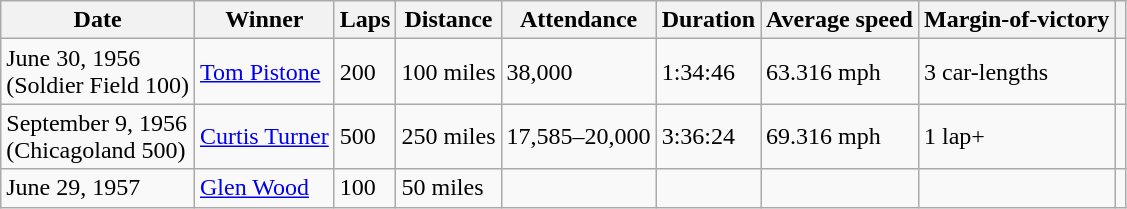<table class="wikitable">
<tr>
<th>Date</th>
<th>Winner</th>
<th>Laps</th>
<th>Distance</th>
<th>Attendance</th>
<th>Duration</th>
<th>Average speed</th>
<th>Margin-of-victory</th>
<th></th>
</tr>
<tr>
<td>June 30, 1956<br>(Soldier Field 100)</td>
<td><a href='#'>Tom Pistone</a></td>
<td>200</td>
<td>100 miles</td>
<td>38,000</td>
<td>1:34:46</td>
<td>63.316 mph</td>
<td>3 car-lengths</td>
<td></td>
</tr>
<tr>
<td>September 9, 1956<br>(Chicagoland 500)</td>
<td><a href='#'>Curtis Turner</a></td>
<td>500</td>
<td>250 miles</td>
<td>17,585–20,000</td>
<td>3:36:24</td>
<td>69.316 mph</td>
<td>1 lap+</td>
<td></td>
</tr>
<tr>
<td>June 29, 1957</td>
<td><a href='#'>Glen Wood</a></td>
<td>100</td>
<td>50 miles</td>
<td></td>
<td></td>
<td></td>
<td></td>
<td></td>
</tr>
</table>
